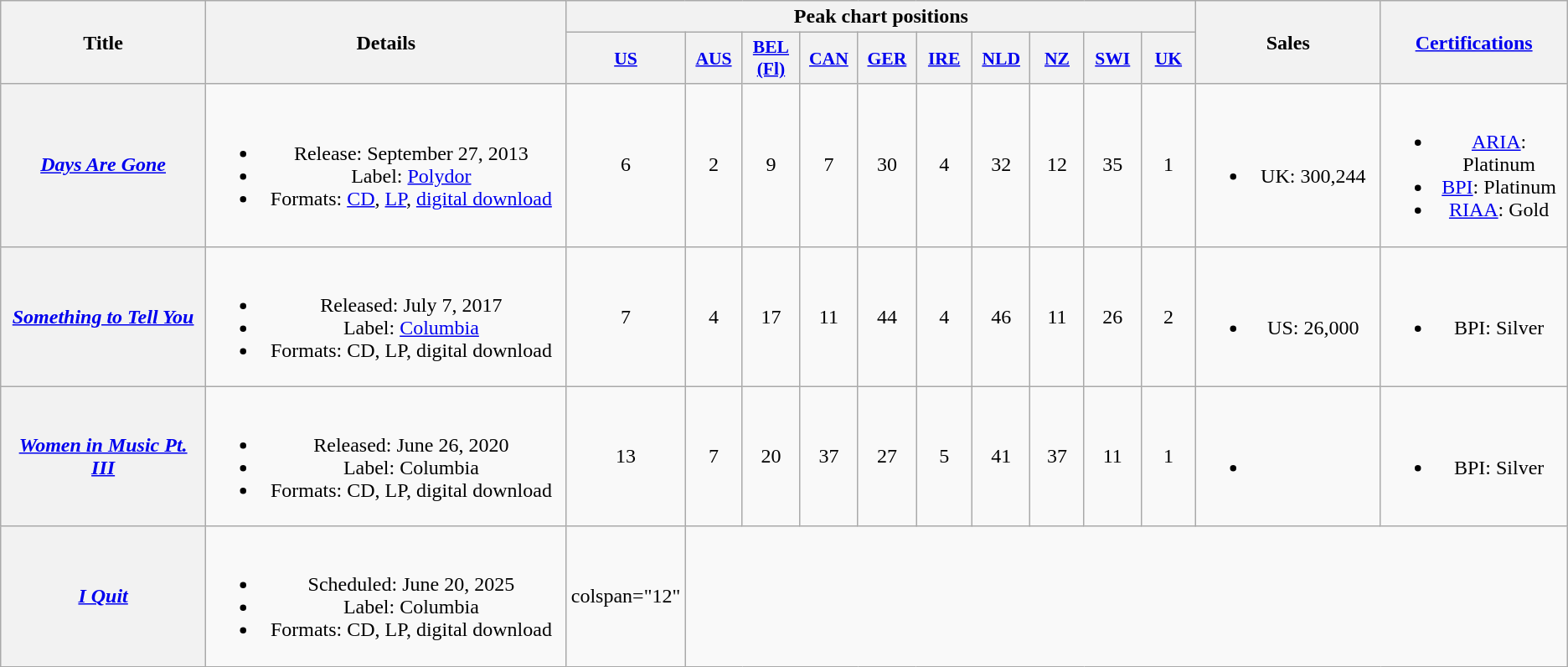<table class="wikitable plainrowheaders" style="text-align:center;">
<tr>
<th scope="col" rowspan="2" style="width:12em;">Title</th>
<th scope="col" rowspan="2" style="width:22em;">Details</th>
<th scope="col" colspan="10">Peak chart positions</th>
<th scope="col" rowspan="2" style="width:10em;">Sales</th>
<th scope="col" rowspan="2" style="width:10em;"><a href='#'>Certifications</a></th>
</tr>
<tr>
<th scope="col" style="width:3em;font-size:90%;"><a href='#'>US</a><br></th>
<th scope="col" style="width:3em;font-size:90%;"><a href='#'>AUS</a><br></th>
<th scope="col" style="width:3em;font-size:90%;"><a href='#'>BEL<br>(Fl)</a><br></th>
<th scope="col" style="width:3em;font-size:90%;"><a href='#'>CAN</a><br></th>
<th scope="col" style="width:3em;font-size:90%;"><a href='#'>GER</a><br></th>
<th scope="col" style="width:3em;font-size:90%;"><a href='#'>IRE</a><br></th>
<th scope="col" style="width:3em;font-size:90%;"><a href='#'>NLD</a><br></th>
<th scope="col" style="width:3em;font-size:90%;"><a href='#'>NZ</a><br></th>
<th scope="col" style="width:3em;font-size:90%;"><a href='#'>SWI</a><br></th>
<th scope="col" style="width:3em;font-size:90%;"><a href='#'>UK</a><br></th>
</tr>
<tr>
<th scope="row"><em><a href='#'>Days Are Gone</a></em></th>
<td><br><ul><li>Release: September 27, 2013</li><li>Label: <a href='#'>Polydor</a></li><li>Formats: <a href='#'>CD</a>, <a href='#'>LP</a>, <a href='#'>digital download</a></li></ul></td>
<td>6</td>
<td>2</td>
<td>9</td>
<td>7</td>
<td>30</td>
<td>4</td>
<td>32</td>
<td>12</td>
<td>35</td>
<td>1</td>
<td><br><ul><li>UK: 300,244</li></ul></td>
<td><br><ul><li><a href='#'>ARIA</a>: Platinum</li><li><a href='#'>BPI</a>: Platinum</li><li><a href='#'>RIAA</a>: Gold</li></ul></td>
</tr>
<tr>
<th scope="row"><em><a href='#'>Something to Tell You</a></em></th>
<td><br><ul><li>Released: July 7, 2017</li><li>Label: <a href='#'>Columbia</a></li><li>Formats: CD, LP, digital download</li></ul></td>
<td>7</td>
<td>4</td>
<td>17</td>
<td>11</td>
<td>44</td>
<td>4</td>
<td>46</td>
<td>11</td>
<td>26</td>
<td>2</td>
<td><br><ul><li>US: 26,000</li></ul></td>
<td><br><ul><li>BPI: Silver</li></ul></td>
</tr>
<tr>
<th scope="row"><em><a href='#'>Women in Music Pt. III</a></em></th>
<td><br><ul><li>Released: June 26, 2020</li><li>Label: Columbia</li><li>Formats: CD, LP, digital download</li></ul></td>
<td>13</td>
<td>7</td>
<td>20</td>
<td>37</td>
<td>27</td>
<td>5</td>
<td>41</td>
<td>37</td>
<td>11</td>
<td>1</td>
<td><br><ul><li></li></ul></td>
<td><br><ul><li>BPI: Silver</li></ul></td>
</tr>
<tr>
<th scope="row"><em><a href='#'>I Quit</a></em></th>
<td><br><ul><li>Scheduled: June 20, 2025</li><li>Label: Columbia</li><li>Formats: CD, LP, digital download</li></ul></td>
<td>colspan="12" </td>
</tr>
</table>
